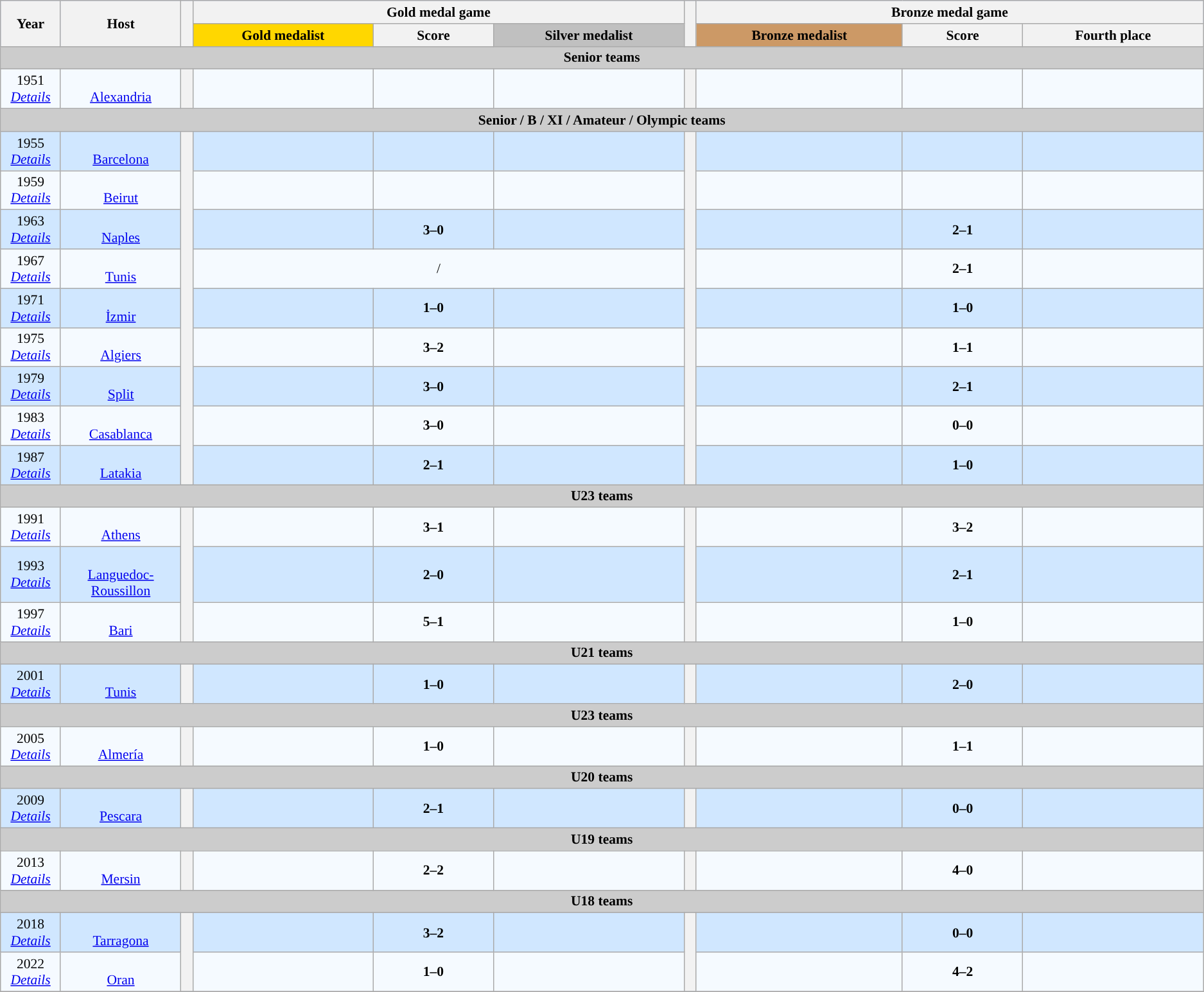<table class=wikitable style="text-align:center; font-size:90%;">
<tr bgcolor=#C1D8FF>
<th rowspan=2 width=5%>Year</th>
<th rowspan=2 width=10%>Host</th>
<th width=1% rowspan=2 bgcolor=ffffff></th>
<th colspan=3>Gold medal game</th>
<th width=1% rowspan=2 bgcolor=ffffff></th>
<th colspan=3>Bronze medal game</th>
</tr>
<tr bgcolor=#EFEFEF>
<th style="background:gold; width=15%"> Gold medalist</th>
<th width=10%>Score</th>
<th style="background:silver; width=15%"> Silver medalist</th>
<th style="background:#cc9966; width=15%"> Bronze medalist</th>
<th width=10%>Score</th>
<th width=15%>Fourth place</th>
</tr>
<tr bgcolor=#cccccc align=center>
<td colspan=10><strong>Senior teams</strong></td>
</tr>
<tr bgcolor=#F5FAFF>
<td>1951<br><em><a href='#'>Details</a></em></td>
<td> <br><a href='#'>Alexandria</a></td>
<th width=1% rowspan=1 bgcolor=ffffff></th>
<td><strong></strong></td>
<td></td>
<td></td>
<th width=1% rowspan=1 bgcolor=ffffff></th>
<td></td>
<td></td>
<td></td>
</tr>
<tr bgcolor=#cccccc align=center>
<td colspan=10><strong>Senior / B / XI / Amateur / Olympic teams</strong></td>
</tr>
<tr bgcolor=#D0E7FF>
<td>1955<br><em><a href='#'>Details</a></em></td>
<td> <br><a href='#'>Barcelona</a></td>
<th width=1% rowspan=9 bgcolor=ffffff></th>
<td><strong></strong></td>
<td></td>
<td></td>
<th width=1% rowspan=9 bgcolor=ffffff></th>
<td></td>
<td></td>
<td></td>
</tr>
<tr bgcolor=#F5FAFF>
<td>1959<br><em><a href='#'>Details</a></em></td>
<td> <br><a href='#'>Beirut</a></td>
<td><strong></strong></td>
<td></td>
<td></td>
<td></td>
<td></td>
<td></td>
</tr>
<tr bgcolor=#D0E7FF>
<td>1963<br><em><a href='#'>Details</a></em></td>
<td> <br><a href='#'>Naples</a></td>
<td><strong></strong></td>
<td><strong>3–0</strong></td>
<td></td>
<td></td>
<td><strong>2–1</strong></td>
<td></td>
</tr>
<tr bgcolor=#F5FAFF>
<td>1967<br><em><a href='#'>Details</a></em></td>
<td> <br><a href='#'>Tunis</a></td>
<td colspan=3><strong></strong> / <strong></strong> <br> <em></em></td>
<td></td>
<td><strong>2–1</strong></td>
<td></td>
</tr>
<tr bgcolor=#D0E7FF>
<td>1971<br><em><a href='#'>Details</a></em></td>
<td> <br><a href='#'>İzmir</a></td>
<td><strong></strong></td>
<td><strong>1–0</strong></td>
<td></td>
<td></td>
<td><strong>1–0</strong> </td>
<td></td>
</tr>
<tr bgcolor=#F5FAFF>
<td>1975<br><em><a href='#'>Details</a></em></td>
<td> <br><a href='#'>Algiers</a></td>
<td><strong></strong></td>
<td><strong>3–2</strong> </td>
<td></td>
<td></td>
<td><strong>1–1</strong> <br> </td>
<td></td>
</tr>
<tr bgcolor=#D0E7FF>
<td>1979<br><em><a href='#'>Details</a></em></td>
<td> <br><a href='#'>Split</a></td>
<td><strong></strong></td>
<td><strong>3–0</strong></td>
<td></td>
<td></td>
<td><strong>2–1</strong></td>
<td></td>
</tr>
<tr bgcolor=#F5FAFF>
<td>1983<br><em><a href='#'>Details</a></em></td>
<td> <br><a href='#'>Casablanca</a></td>
<td><strong></strong></td>
<td><strong>3–0</strong></td>
<td></td>
<td></td>
<td><strong>0–0</strong> <br> </td>
<td></td>
</tr>
<tr bgcolor=#D0E7FF>
<td>1987<br><em><a href='#'>Details</a></em></td>
<td> <br><a href='#'>Latakia</a></td>
<td><strong></strong></td>
<td><strong>2–1</strong></td>
<td></td>
<td></td>
<td><strong>1–0</strong> </td>
<td></td>
</tr>
<tr bgcolor=#cccccc align=center>
<td colspan=10><strong>U23 teams</strong></td>
</tr>
<tr bgcolor=#F5FAFF>
<td>1991<br><em><a href='#'>Details</a></em></td>
<td> <br><a href='#'>Athens</a></td>
<th width=1% rowspan=3 bgcolor=ffffff></th>
<td><strong></strong></td>
<td><strong>3–1</strong></td>
<td></td>
<th width=1% rowspan=3 bgcolor=ffffff></th>
<td></td>
<td><strong>3–2</strong></td>
<td></td>
</tr>
<tr bgcolor=#D0E7FF>
<td>1993<br><em><a href='#'>Details</a></em></td>
<td> <br><a href='#'>Languedoc-Roussillon</a></td>
<td><strong></strong></td>
<td><strong>2–0</strong></td>
<td></td>
<td></td>
<td><strong>2–1</strong></td>
<td></td>
</tr>
<tr bgcolor=#F5FAFF>
<td>1997<br><em><a href='#'>Details</a></em></td>
<td> <br><a href='#'>Bari</a></td>
<td><strong></strong></td>
<td><strong>5–1</strong></td>
<td></td>
<td></td>
<td><strong>1–0</strong></td>
<td></td>
</tr>
<tr bgcolor=#cccccc align=center>
<td colspan=10><strong>U21 teams</strong></td>
</tr>
<tr bgcolor=#D0E7FF>
<td>2001<br><em><a href='#'>Details</a></em></td>
<td> <br><a href='#'>Tunis</a></td>
<th width=1% rowspan=1 bgcolor=ffffff></th>
<td><strong></strong></td>
<td><strong>1–0</strong></td>
<td></td>
<th width=1% rowspan=1 bgcolor=ffffff></th>
<td></td>
<td><strong>2–0</strong></td>
<td></td>
</tr>
<tr bgcolor=#cccccc align=center>
<td colspan=10><strong>U23 teams</strong></td>
</tr>
<tr bgcolor=#F5FAFF>
<td>2005<br><em><a href='#'>Details</a></em></td>
<td> <br><a href='#'>Almería</a></td>
<th width=1% rowspan=1 bgcolor=ffffff></th>
<td><strong></strong></td>
<td><strong>1–0</strong></td>
<td></td>
<th width=1% rowspan=1 bgcolor=ffffff></th>
<td></td>
<td><strong>1–1</strong> <br> </td>
<td></td>
</tr>
<tr bgcolor=#cccccc align=center>
<td colspan=10><strong>U20 teams</strong></td>
</tr>
<tr bgcolor=#D0E7FF>
<td>2009<br><em><a href='#'>Details</a></em></td>
<td> <br><a href='#'>Pescara</a></td>
<th width=1% rowspan=1 bgcolor=ffffff></th>
<td><strong></strong></td>
<td><strong>2–1</strong></td>
<td></td>
<th width=1% rowspan=1 bgcolor=ffffff></th>
<td></td>
<td><strong>0–0</strong> <br> </td>
<td></td>
</tr>
<tr bgcolor=#cccccc align=center>
<td colspan=10><strong>U19 teams</strong></td>
</tr>
<tr bgcolor=#F5FAFF>
<td>2013 <br> <em><a href='#'>Details</a></em></td>
<td> <br><a href='#'>Mersin</a></td>
<th width=1% rowspan=1 bgcolor=ffffff></th>
<td><strong></strong></td>
<td><strong>2–2</strong> <br></td>
<td></td>
<th width=1% rowspan=1 bgcolor=ffffff></th>
<td></td>
<td><strong>4–0</strong></td>
<td></td>
</tr>
<tr bgcolor=#cccccc align=center>
<td colspan=10><strong>U18 teams</strong></td>
</tr>
<tr bgcolor=#D0E7FF>
<td>2018<br><em><a href='#'>Details</a></em></td>
<td> <br><a href='#'>Tarragona</a></td>
<th width=1% rowspan=2 bgcolor=ffffff></th>
<td><strong></strong></td>
<td><strong>3–2 </strong></td>
<td></td>
<th width=1% rowspan=2 bgcolor=ffffff></th>
<td></td>
<td><strong>0–0</strong> <br></td>
<td></td>
</tr>
<tr bgcolor=#F5FAFF>
<td>2022<br><em><a href='#'>Details</a></em></td>
<td> <br><a href='#'>Oran</a></td>
<td><strong></strong></td>
<td><strong>1–0 </strong></td>
<td></td>
<td></td>
<td><strong>4–2</strong></td>
<td></td>
</tr>
<tr bgcolor=#F5FAFF>
</tr>
</table>
